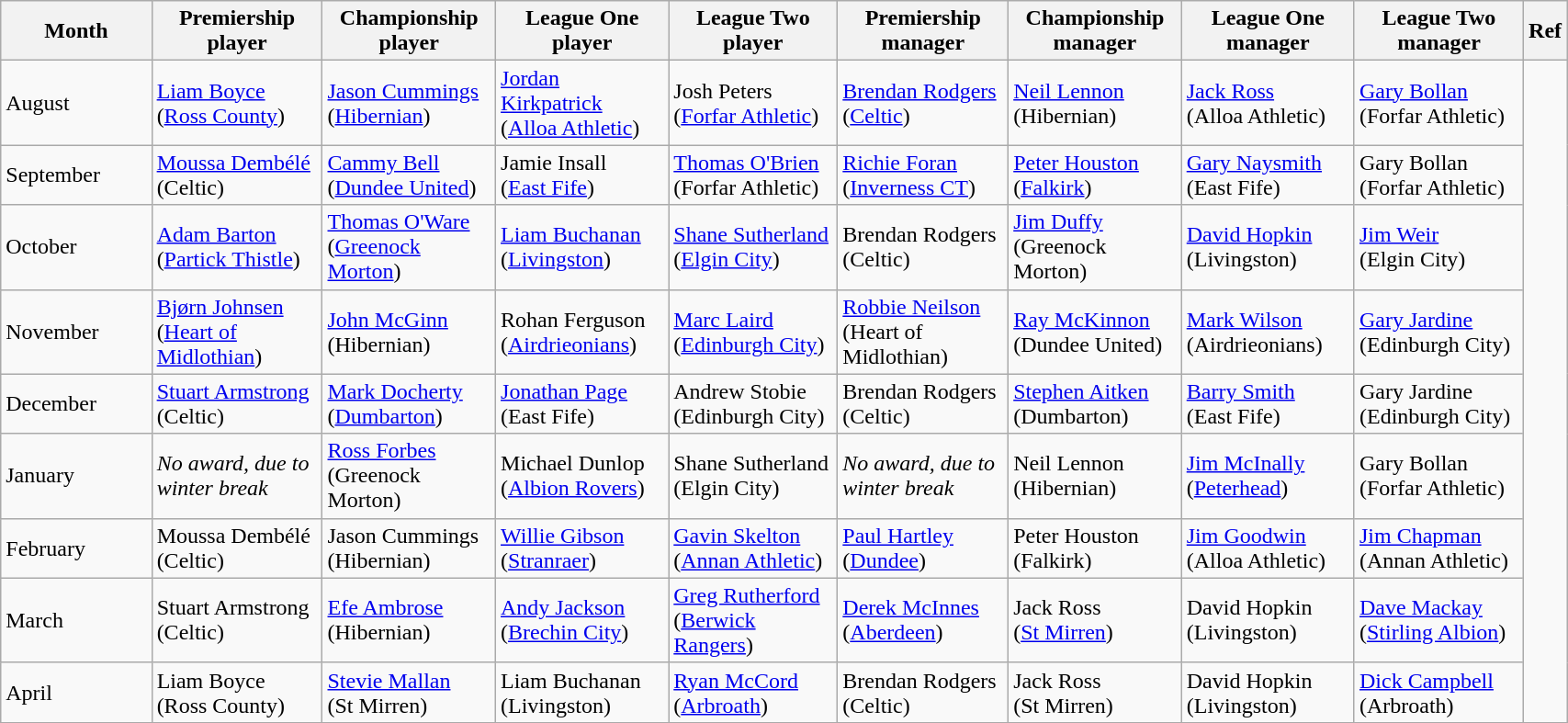<table class="wikitable" style="width: 90%">
<tr>
<th style="width: 10%">Month</th>
<th style="width: 11.25%">Premiership<br>player</th>
<th style="width: 11.25%">Championship<br>player</th>
<th style="width: 11.25%">League One<br>player</th>
<th style="width: 11.25%">League Two<br>player</th>
<th style="width: 11.25%">Premiership<br>manager</th>
<th style="width: 11.25%">Championship<br>manager</th>
<th style="width: 11.25%">League One<br>manager</th>
<th style="width: 11.25%">League Two<br>manager</th>
<th style="width: 11.25%">Ref</th>
</tr>
<tr>
<td>August</td>
<td><a href='#'>Liam Boyce</a><br>(<a href='#'>Ross County</a>)</td>
<td><a href='#'>Jason Cummings</a><br>(<a href='#'>Hibernian</a>)</td>
<td><a href='#'>Jordan Kirkpatrick</a><br>(<a href='#'>Alloa Athletic</a>)</td>
<td>Josh Peters<br>(<a href='#'>Forfar Athletic</a>)</td>
<td><a href='#'>Brendan Rodgers</a><br>(<a href='#'>Celtic</a>)</td>
<td><a href='#'>Neil Lennon</a><br>(Hibernian)</td>
<td><a href='#'>Jack Ross</a><br>(Alloa Athletic)</td>
<td><a href='#'>Gary Bollan</a><br>(Forfar Athletic)</td>
<td rowspan="9"></td>
</tr>
<tr>
<td>September</td>
<td><a href='#'>Moussa Dembélé</a><br>(Celtic)</td>
<td><a href='#'>Cammy Bell</a><br>(<a href='#'>Dundee United</a>)</td>
<td>Jamie Insall<br>(<a href='#'>East Fife</a>)</td>
<td><a href='#'>Thomas O'Brien</a><br>(Forfar Athletic)</td>
<td><a href='#'>Richie Foran</a><br>(<a href='#'>Inverness CT</a>)</td>
<td><a href='#'>Peter Houston</a><br>(<a href='#'>Falkirk</a>)</td>
<td><a href='#'>Gary Naysmith</a><br>(East Fife)</td>
<td>Gary Bollan<br>(Forfar Athletic)</td>
</tr>
<tr>
<td>October</td>
<td><a href='#'>Adam Barton</a><br>(<a href='#'>Partick Thistle</a>)</td>
<td><a href='#'>Thomas O'Ware</a><br>(<a href='#'>Greenock Morton</a>)</td>
<td><a href='#'>Liam Buchanan</a><br>(<a href='#'>Livingston</a>)</td>
<td><a href='#'>Shane Sutherland</a><br>(<a href='#'>Elgin City</a>)</td>
<td>Brendan Rodgers<br>(Celtic)</td>
<td><a href='#'>Jim Duffy</a><br>(Greenock Morton)</td>
<td><a href='#'>David Hopkin</a><br>(Livingston)</td>
<td><a href='#'>Jim Weir</a><br>(Elgin City)</td>
</tr>
<tr>
<td>November</td>
<td><a href='#'>Bjørn Johnsen</a><br>(<a href='#'>Heart of Midlothian</a>)</td>
<td><a href='#'>John McGinn</a><br>(Hibernian)</td>
<td>Rohan Ferguson<br>(<a href='#'>Airdrieonians</a>)</td>
<td><a href='#'>Marc Laird</a><br>(<a href='#'>Edinburgh City</a>)</td>
<td><a href='#'>Robbie Neilson</a><br>(Heart of Midlothian)</td>
<td><a href='#'>Ray McKinnon</a><br>(Dundee United)</td>
<td><a href='#'>Mark Wilson</a><br>(Airdrieonians)</td>
<td><a href='#'>Gary Jardine</a><br>(Edinburgh City)</td>
</tr>
<tr>
<td>December</td>
<td><a href='#'>Stuart Armstrong</a><br>(Celtic)</td>
<td><a href='#'>Mark Docherty</a><br>(<a href='#'>Dumbarton</a>)</td>
<td><a href='#'>Jonathan Page</a><br>(East Fife)</td>
<td>Andrew Stobie<br>(Edinburgh City)</td>
<td>Brendan Rodgers<br>(Celtic)</td>
<td><a href='#'>Stephen Aitken</a><br>(Dumbarton)</td>
<td><a href='#'>Barry Smith</a><br>(East Fife)</td>
<td>Gary Jardine<br>(Edinburgh City)</td>
</tr>
<tr>
<td>January</td>
<td><em>No award, due to winter break</em></td>
<td><a href='#'>Ross Forbes</a><br>(Greenock Morton)</td>
<td>Michael Dunlop<br>(<a href='#'>Albion Rovers</a>)</td>
<td>Shane Sutherland<br>(Elgin City)</td>
<td><em>No award, due to winter break</em></td>
<td>Neil Lennon<br>(Hibernian)</td>
<td><a href='#'>Jim McInally</a><br>(<a href='#'>Peterhead</a>)</td>
<td>Gary Bollan<br>(Forfar Athletic)</td>
</tr>
<tr>
<td>February</td>
<td>Moussa Dembélé<br>(Celtic)</td>
<td>Jason Cummings<br>(Hibernian)</td>
<td><a href='#'>Willie Gibson</a><br>(<a href='#'>Stranraer</a>)</td>
<td><a href='#'>Gavin Skelton</a><br>(<a href='#'>Annan Athletic</a>)</td>
<td><a href='#'>Paul Hartley</a><br>(<a href='#'>Dundee</a>)</td>
<td>Peter Houston<br>(Falkirk)</td>
<td><a href='#'>Jim Goodwin</a><br>(Alloa Athletic)</td>
<td><a href='#'>Jim Chapman</a><br>(Annan Athletic)</td>
</tr>
<tr>
<td>March</td>
<td>Stuart Armstrong<br>(Celtic)</td>
<td><a href='#'>Efe Ambrose</a><br>(Hibernian)</td>
<td><a href='#'>Andy Jackson</a><br>(<a href='#'>Brechin City</a>)</td>
<td><a href='#'>Greg Rutherford</a><br>(<a href='#'>Berwick Rangers</a>)</td>
<td><a href='#'>Derek McInnes</a><br>(<a href='#'>Aberdeen</a>)</td>
<td>Jack Ross<br>(<a href='#'>St Mirren</a>)</td>
<td>David Hopkin<br>(Livingston)</td>
<td><a href='#'>Dave Mackay</a><br>(<a href='#'>Stirling Albion</a>)</td>
</tr>
<tr>
<td>April</td>
<td>Liam Boyce<br>(Ross County)</td>
<td><a href='#'>Stevie Mallan</a><br>(St Mirren)</td>
<td>Liam Buchanan<br>(Livingston)</td>
<td><a href='#'>Ryan McCord</a><br>(<a href='#'>Arbroath</a>)</td>
<td>Brendan Rodgers<br>(Celtic)</td>
<td>Jack Ross<br>(St Mirren)</td>
<td>David Hopkin<br>(Livingston)</td>
<td><a href='#'>Dick Campbell</a><br>(Arbroath)</td>
</tr>
<tr>
</tr>
</table>
